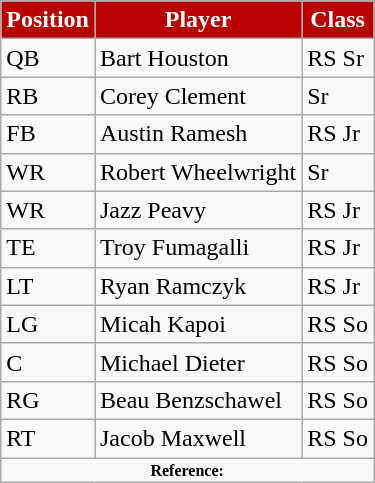<table class="wikitable">
<tr>
<th style="background:#B70101; color:#fff;">Position</th>
<th style="background:#B70101; color:#fff;">Player</th>
<th style="background:#B70101; color:#fff;">Class</th>
</tr>
<tr>
<td>QB</td>
<td>Bart Houston</td>
<td>RS Sr</td>
</tr>
<tr>
<td>RB</td>
<td>Corey Clement</td>
<td>Sr</td>
</tr>
<tr>
<td>FB</td>
<td>Austin Ramesh</td>
<td>RS Jr</td>
</tr>
<tr>
<td>WR</td>
<td>Robert Wheelwright</td>
<td>Sr</td>
</tr>
<tr>
<td>WR</td>
<td>Jazz Peavy</td>
<td>RS Jr</td>
</tr>
<tr>
<td>TE</td>
<td>Troy Fumagalli</td>
<td>RS Jr</td>
</tr>
<tr>
<td>LT</td>
<td>Ryan Ramczyk</td>
<td>RS Jr</td>
</tr>
<tr>
<td>LG</td>
<td>Micah Kapoi</td>
<td>RS So</td>
</tr>
<tr>
<td>C</td>
<td>Michael Dieter</td>
<td>RS So</td>
</tr>
<tr>
<td>RG</td>
<td>Beau Benzschawel</td>
<td>RS So</td>
</tr>
<tr>
<td>RT</td>
<td>Jacob Maxwell</td>
<td>RS So</td>
</tr>
<tr>
<td colspan="3"  style="font-size:8pt; text-align:center;"><strong>Reference:</strong></td>
</tr>
</table>
